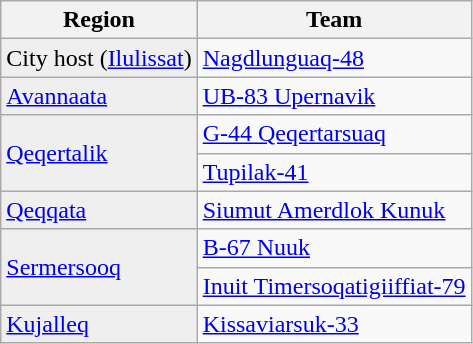<table class="wikitable">
<tr>
<th>Region</th>
<th>Team</th>
</tr>
<tr>
<td style=background:#efefef>City host (<a href='#'>Ilulissat</a>)</td>
<td><a href='#'>Nagdlunguaq-48</a></td>
</tr>
<tr>
<td style=background:#efefef><a href='#'>Avannaata</a></td>
<td><a href='#'>UB-83 Upernavik</a></td>
</tr>
<tr>
<td rowspan=2 style=background:#efefef><a href='#'>Qeqertalik</a></td>
<td><a href='#'>G-44 Qeqertarsuaq</a></td>
</tr>
<tr>
<td><a href='#'>Tupilak-41</a></td>
</tr>
<tr>
<td style=background:#efefef><a href='#'>Qeqqata</a></td>
<td><a href='#'>Siumut Amerdlok Kunuk</a></td>
</tr>
<tr>
<td rowspan=2 style=background:#efefef><a href='#'>Sermersooq</a></td>
<td><a href='#'>B-67 Nuuk</a></td>
</tr>
<tr>
<td><a href='#'>Inuit Timersoqatigiiffiat-79</a></td>
</tr>
<tr>
<td style=background:#efefef><a href='#'>Kujalleq</a></td>
<td><a href='#'>Kissaviarsuk-33</a></td>
</tr>
</table>
